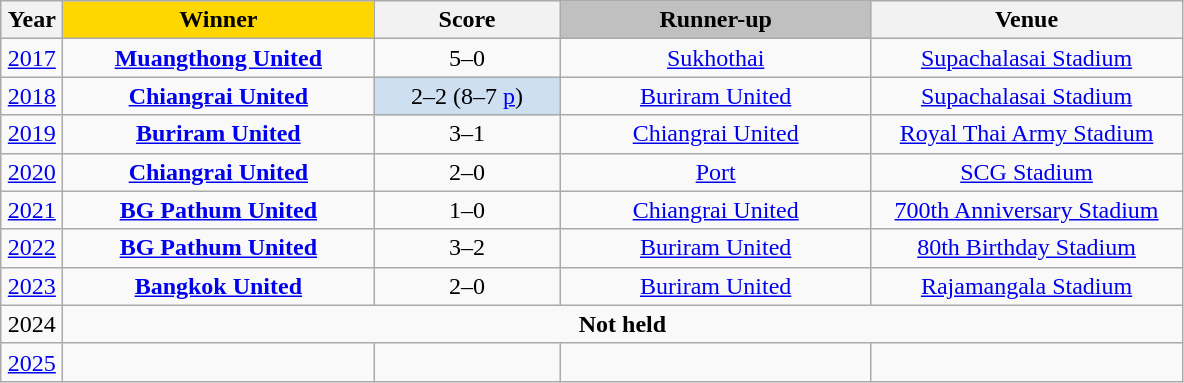<table class="wikitable" style="text-align:center">
<tr>
<th width=5%>Year</th>
<th width=25% style="background:gold;">Winner</th>
<th width=15%>Score</th>
<th width=25% style="background:silver;">Runner-up</th>
<th width=25%>Venue</th>
</tr>
<tr>
<td><a href='#'>2017</a></td>
<td><strong><a href='#'>Muangthong United</a></strong></td>
<td>5–0</td>
<td><a href='#'>Sukhothai</a></td>
<td><a href='#'>Supachalasai Stadium</a></td>
</tr>
<tr>
<td><a href='#'>2018</a></td>
<td><strong><a href='#'>Chiangrai United</a></strong></td>
<td style="background:#cedff2">2–2 (8–7 <a href='#'>p</a>)</td>
<td><a href='#'>Buriram United</a></td>
<td><a href='#'>Supachalasai Stadium</a></td>
</tr>
<tr>
<td><a href='#'>2019</a></td>
<td><strong><a href='#'>Buriram United</a></strong></td>
<td>3–1</td>
<td><a href='#'>Chiangrai United</a></td>
<td><a href='#'>Royal Thai Army Stadium</a></td>
</tr>
<tr>
<td><a href='#'>2020</a></td>
<td><strong><a href='#'>Chiangrai United</a> </strong></td>
<td>2–0</td>
<td><a href='#'>Port</a></td>
<td><a href='#'>SCG Stadium</a></td>
</tr>
<tr>
<td><a href='#'>2021</a></td>
<td><strong><a href='#'>BG Pathum United</a></strong></td>
<td>1–0</td>
<td><a href='#'>Chiangrai United</a></td>
<td><a href='#'>700th Anniversary Stadium</a></td>
</tr>
<tr>
<td><a href='#'>2022</a></td>
<td><strong><a href='#'>BG Pathum United</a></strong></td>
<td>3–2</td>
<td><a href='#'>Buriram United</a></td>
<td><a href='#'>80th Birthday Stadium</a></td>
</tr>
<tr>
<td><a href='#'>2023</a></td>
<td><strong><a href='#'>Bangkok United</a></strong></td>
<td>2–0</td>
<td><a href='#'>Buriram United</a></td>
<td><a href='#'>Rajamangala Stadium</a></td>
</tr>
<tr>
<td>2024</td>
<td colspan="6"><span><strong>Not held</strong></span></td>
</tr>
<tr>
<td><a href='#'>2025</a></td>
<td></td>
<td></td>
<td></td>
<td></td>
</tr>
</table>
